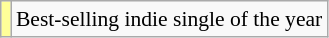<table class="wikitable plainrowheaders" style="font-size:90%;">
<tr>
<td bgcolor=#FFFF99 align=center></td>
<td>Best-selling indie single of the year</td>
</tr>
</table>
